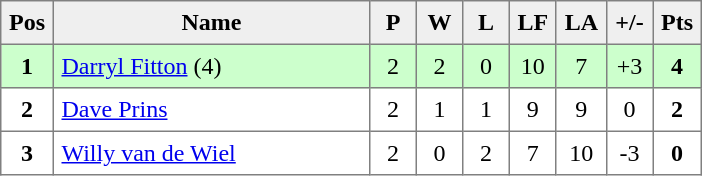<table style=border-collapse:collapse border=1 cellspacing=0 cellpadding=5>
<tr align=center bgcolor=#efefef>
<th width=20>Pos</th>
<th width=200>Name</th>
<th width=20>P</th>
<th width=20>W</th>
<th width=20>L</th>
<th width=20>LF</th>
<th width=20>LA</th>
<th width=20>+/-</th>
<th width=20>Pts</th>
</tr>
<tr align=center style="background: #ccffcc;">
<td><strong>1</strong></td>
<td align="left"> <a href='#'>Darryl Fitton</a> (4)</td>
<td>2</td>
<td>2</td>
<td>0</td>
<td>10</td>
<td>7</td>
<td>+3</td>
<td><strong>4</strong></td>
</tr>
<tr align=center>
<td><strong>2</strong></td>
<td align="left"> <a href='#'>Dave Prins</a></td>
<td>2</td>
<td>1</td>
<td>1</td>
<td>9</td>
<td>9</td>
<td>0</td>
<td><strong>2</strong></td>
</tr>
<tr align=center>
<td><strong>3</strong></td>
<td align="left"> <a href='#'>Willy van de Wiel</a></td>
<td>2</td>
<td>0</td>
<td>2</td>
<td>7</td>
<td>10</td>
<td>-3</td>
<td><strong>0</strong></td>
</tr>
</table>
